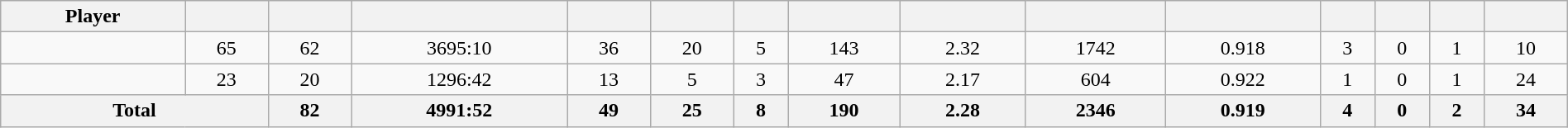<table class="wikitable sortable" style="width:100%; text-align:center;">
<tr>
<th>Player</th>
<th></th>
<th></th>
<th></th>
<th></th>
<th></th>
<th></th>
<th></th>
<th></th>
<th></th>
<th></th>
<th></th>
<th></th>
<th></th>
<th></th>
</tr>
<tr>
<td></td>
<td>65</td>
<td>62</td>
<td>3695:10</td>
<td>36</td>
<td>20</td>
<td>5</td>
<td>143</td>
<td>2.32</td>
<td>1742</td>
<td>0.918</td>
<td>3</td>
<td>0</td>
<td>1</td>
<td>10</td>
</tr>
<tr>
<td></td>
<td>23</td>
<td>20</td>
<td>1296:42</td>
<td>13</td>
<td>5</td>
<td>3</td>
<td>47</td>
<td>2.17</td>
<td>604</td>
<td>0.922</td>
<td>1</td>
<td>0</td>
<td>1</td>
<td>24</td>
</tr>
<tr class="sortbottom">
<th colspan=2>Total</th>
<th>82</th>
<th>4991:52</th>
<th>49</th>
<th>25</th>
<th>8</th>
<th>190</th>
<th>2.28</th>
<th>2346</th>
<th>0.919</th>
<th>4</th>
<th>0</th>
<th>2</th>
<th>34</th>
</tr>
</table>
